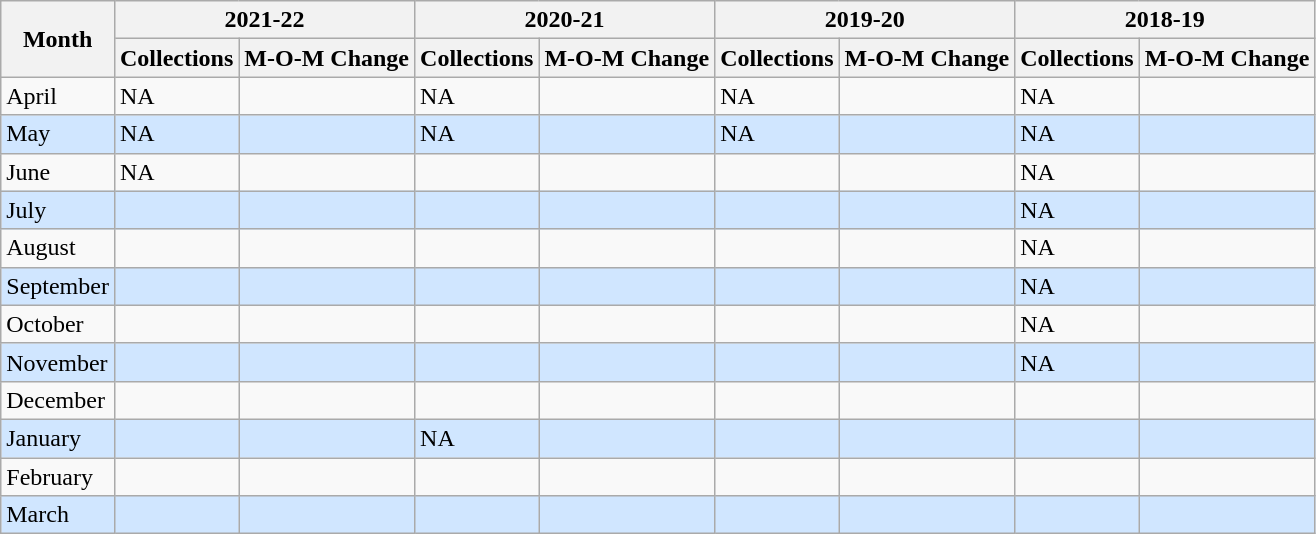<table class="wikitable sortable">
<tr>
<th rowspan="2">Month</th>
<th colspan=2>2021-22</th>
<th colspan=2>2020-21</th>
<th colspan=2>2019-20</th>
<th colspan=2>2018-19</th>
</tr>
<tr>
<th>Collections</th>
<th>M-O-M Change</th>
<th>Collections</th>
<th>M-O-M Change</th>
<th>Collections</th>
<th>M-O-M Change</th>
<th>Collections</th>
<th>M-O-M Change</th>
</tr>
<tr>
<td>April</td>
<td>NA</td>
<td></td>
<td>NA</td>
<td></td>
<td>NA</td>
<td></td>
<td>NA</td>
<td></td>
</tr>
<tr style="background:#D0E6FF">
<td>May</td>
<td>NA</td>
<td></td>
<td>NA</td>
<td></td>
<td>NA</td>
<td></td>
<td>NA</td>
<td></td>
</tr>
<tr>
<td>June</td>
<td>NA</td>
<td></td>
<td></td>
<td></td>
<td></td>
<td></td>
<td>NA</td>
<td></td>
</tr>
<tr style="background:#D0E6FF">
<td>July</td>
<td></td>
<td></td>
<td></td>
<td></td>
<td></td>
<td></td>
<td>NA</td>
<td></td>
</tr>
<tr>
<td>August</td>
<td></td>
<td></td>
<td></td>
<td></td>
<td></td>
<td></td>
<td>NA</td>
<td></td>
</tr>
<tr style="background:#D0E6FF">
<td>September</td>
<td></td>
<td></td>
<td></td>
<td></td>
<td></td>
<td></td>
<td>NA</td>
<td></td>
</tr>
<tr>
<td>October</td>
<td></td>
<td></td>
<td></td>
<td></td>
<td></td>
<td></td>
<td>NA</td>
<td></td>
</tr>
<tr style="background:#D0E6FF">
<td>November</td>
<td></td>
<td></td>
<td></td>
<td></td>
<td></td>
<td></td>
<td>NA</td>
<td></td>
</tr>
<tr>
<td>December</td>
<td></td>
<td></td>
<td></td>
<td></td>
<td></td>
<td></td>
<td></td>
<td></td>
</tr>
<tr style="background:#D0E6FF">
<td>January</td>
<td></td>
<td></td>
<td>NA</td>
<td></td>
<td></td>
<td></td>
<td></td>
<td></td>
</tr>
<tr>
<td>February</td>
<td></td>
<td></td>
<td></td>
<td></td>
<td></td>
<td></td>
<td></td>
<td></td>
</tr>
<tr style="background:#D0E6FF">
<td>March</td>
<td></td>
<td></td>
<td></td>
<td></td>
<td></td>
<td></td>
<td></td>
<td></td>
</tr>
</table>
